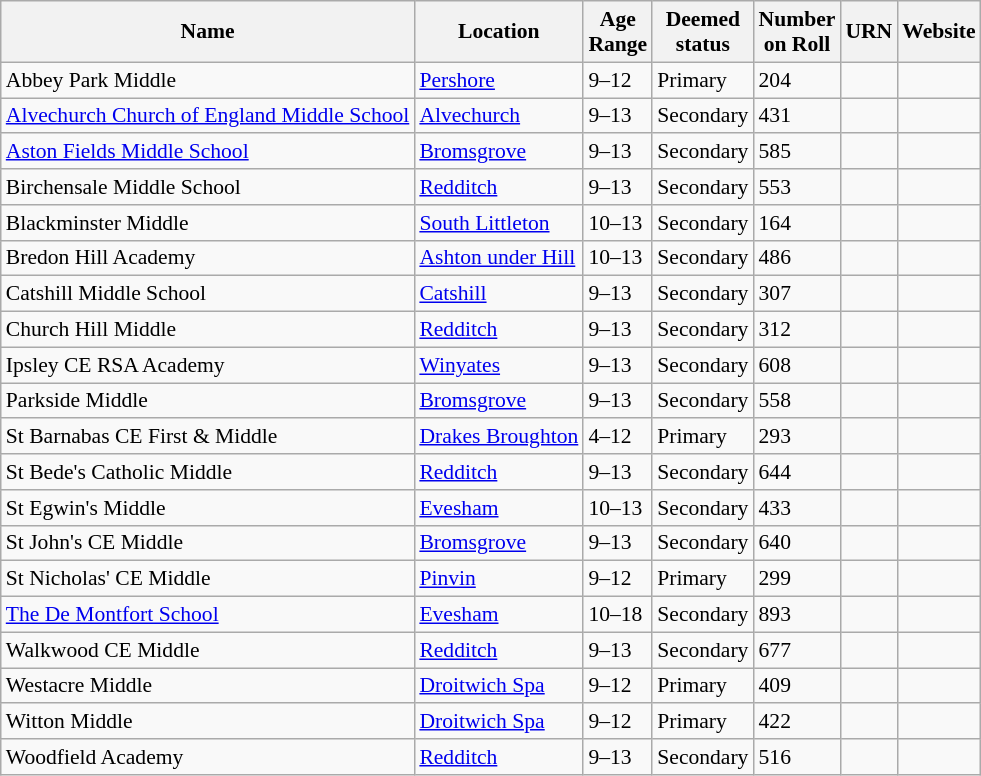<table class="wikitable sortable" style="font-size:90%;">
<tr>
<th>Name</th>
<th>Location</th>
<th>Age<br>Range</th>
<th>Deemed<br>status</th>
<th>Number<br>on Roll</th>
<th class="unsortable">URN</th>
<th class="unsortable">Website</th>
</tr>
<tr>
<td>Abbey Park Middle</td>
<td><a href='#'>Pershore</a></td>
<td>9–12</td>
<td>Primary</td>
<td>204</td>
<td></td>
<td></td>
</tr>
<tr>
<td><a href='#'>Alvechurch Church of England Middle School</a></td>
<td><a href='#'>Alvechurch</a></td>
<td>9–13</td>
<td>Secondary</td>
<td>431</td>
<td></td>
<td></td>
</tr>
<tr>
<td><a href='#'>Aston Fields Middle School</a></td>
<td><a href='#'>Bromsgrove</a></td>
<td>9–13</td>
<td>Secondary</td>
<td>585</td>
<td></td>
<td></td>
</tr>
<tr>
<td>Birchensale Middle School</td>
<td><a href='#'>Redditch</a></td>
<td>9–13</td>
<td>Secondary</td>
<td>553</td>
<td></td>
<td></td>
</tr>
<tr>
<td>Blackminster Middle</td>
<td><a href='#'>South Littleton</a></td>
<td>10–13</td>
<td>Secondary</td>
<td>164</td>
<td></td>
<td></td>
</tr>
<tr>
<td>Bredon Hill Academy</td>
<td><a href='#'>Ashton under Hill</a></td>
<td>10–13</td>
<td>Secondary</td>
<td>486</td>
<td></td>
<td></td>
</tr>
<tr>
<td>Catshill Middle School</td>
<td><a href='#'>Catshill</a></td>
<td>9–13</td>
<td>Secondary</td>
<td>307</td>
<td></td>
<td></td>
</tr>
<tr>
<td>Church Hill Middle</td>
<td><a href='#'>Redditch</a></td>
<td>9–13</td>
<td>Secondary</td>
<td>312</td>
<td></td>
<td></td>
</tr>
<tr>
<td>Ipsley CE RSA Academy</td>
<td><a href='#'>Winyates</a></td>
<td>9–13</td>
<td>Secondary</td>
<td>608</td>
<td></td>
<td></td>
</tr>
<tr>
<td>Parkside Middle</td>
<td><a href='#'>Bromsgrove</a></td>
<td>9–13</td>
<td>Secondary</td>
<td>558</td>
<td></td>
<td></td>
</tr>
<tr>
<td>St Barnabas CE First & Middle</td>
<td><a href='#'>Drakes Broughton</a></td>
<td>4–12</td>
<td>Primary</td>
<td>293</td>
<td></td>
<td></td>
</tr>
<tr>
<td>St Bede's Catholic Middle</td>
<td><a href='#'>Redditch</a></td>
<td>9–13</td>
<td>Secondary</td>
<td>644</td>
<td></td>
<td></td>
</tr>
<tr>
<td>St Egwin's Middle</td>
<td><a href='#'>Evesham</a></td>
<td>10–13</td>
<td>Secondary</td>
<td>433</td>
<td></td>
<td></td>
</tr>
<tr>
<td>St John's CE Middle</td>
<td><a href='#'>Bromsgrove</a></td>
<td>9–13</td>
<td>Secondary</td>
<td>640</td>
<td></td>
<td></td>
</tr>
<tr>
<td>St Nicholas' CE Middle</td>
<td><a href='#'>Pinvin</a></td>
<td>9–12</td>
<td>Primary</td>
<td>299</td>
<td></td>
<td></td>
</tr>
<tr>
<td><a href='#'>The De Montfort School</a></td>
<td><a href='#'>Evesham</a></td>
<td>10–18</td>
<td>Secondary</td>
<td>893</td>
<td></td>
<td></td>
</tr>
<tr>
<td>Walkwood CE Middle</td>
<td><a href='#'>Redditch</a></td>
<td>9–13</td>
<td>Secondary</td>
<td>677</td>
<td></td>
<td></td>
</tr>
<tr>
<td>Westacre Middle</td>
<td><a href='#'>Droitwich Spa</a></td>
<td>9–12</td>
<td>Primary</td>
<td>409</td>
<td></td>
<td></td>
</tr>
<tr>
<td>Witton Middle</td>
<td><a href='#'>Droitwich Spa</a></td>
<td>9–12</td>
<td>Primary</td>
<td>422</td>
<td></td>
<td></td>
</tr>
<tr>
<td>Woodfield Academy</td>
<td><a href='#'>Redditch</a></td>
<td>9–13</td>
<td>Secondary</td>
<td>516</td>
<td></td>
<td></td>
</tr>
</table>
